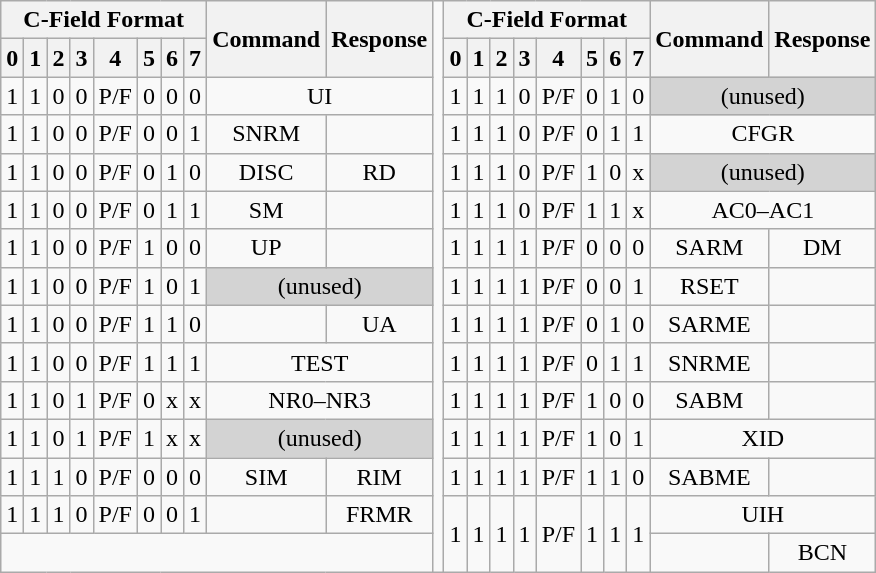<table class="wikitable" style="text-align: center;">
<tr>
<th colspan=8>C-Field Format</th>
<th rowspan=2>Command</th>
<th rowspan=2>Response</th>
<td rowspan=15></td>
<th colspan=8>C-Field Format</th>
<th rowspan=2>Command</th>
<th rowspan=2>Response</th>
</tr>
<tr>
<th>0</th>
<th>1</th>
<th>2</th>
<th>3</th>
<th>4</th>
<th>5</th>
<th>6</th>
<th>7</th>
<th>0</th>
<th>1</th>
<th>2</th>
<th>3</th>
<th>4</th>
<th>5</th>
<th>6</th>
<th>7</th>
</tr>
<tr>
<td>1</td>
<td>1</td>
<td>0</td>
<td>0</td>
<td>P/F</td>
<td>0</td>
<td>0</td>
<td>0</td>
<td colspan=2>UI</td>
<td>1</td>
<td>1</td>
<td>1</td>
<td>0</td>
<td>P/F</td>
<td>0</td>
<td>1</td>
<td>0</td>
<td colspan=2 bgcolor=lightgrey>(unused)</td>
</tr>
<tr>
<td>1</td>
<td>1</td>
<td>0</td>
<td>0</td>
<td>P/F</td>
<td>0</td>
<td>0</td>
<td>1</td>
<td>SNRM</td>
<td></td>
<td>1</td>
<td>1</td>
<td>1</td>
<td>0</td>
<td>P/F</td>
<td>0</td>
<td>1</td>
<td>1</td>
<td colspan=2>CFGR</td>
</tr>
<tr>
<td>1</td>
<td>1</td>
<td>0</td>
<td>0</td>
<td>P/F</td>
<td>0</td>
<td>1</td>
<td>0</td>
<td>DISC</td>
<td>RD</td>
<td>1</td>
<td>1</td>
<td>1</td>
<td>0</td>
<td>P/F</td>
<td>1</td>
<td>0</td>
<td>x</td>
<td colspan=2 bgcolor=lightgrey>(unused)</td>
</tr>
<tr>
<td>1</td>
<td>1</td>
<td>0</td>
<td>0</td>
<td>P/F</td>
<td>0</td>
<td>1</td>
<td>1</td>
<td>SM</td>
<td></td>
<td>1</td>
<td>1</td>
<td>1</td>
<td>0</td>
<td>P/F</td>
<td>1</td>
<td>1</td>
<td>x</td>
<td colspan=2>AC0–AC1</td>
</tr>
<tr>
<td>1</td>
<td>1</td>
<td>0</td>
<td>0</td>
<td>P/F</td>
<td>1</td>
<td>0</td>
<td>0</td>
<td>UP</td>
<td></td>
<td>1</td>
<td>1</td>
<td>1</td>
<td>1</td>
<td>P/F</td>
<td>0</td>
<td>0</td>
<td>0</td>
<td>SARM</td>
<td>DM</td>
</tr>
<tr>
<td>1</td>
<td>1</td>
<td>0</td>
<td>0</td>
<td>P/F</td>
<td>1</td>
<td>0</td>
<td>1</td>
<td colspan=2 bgcolor=lightgrey>(unused)</td>
<td>1</td>
<td>1</td>
<td>1</td>
<td>1</td>
<td>P/F</td>
<td>0</td>
<td>0</td>
<td>1</td>
<td>RSET</td>
<td></td>
</tr>
<tr>
<td>1</td>
<td>1</td>
<td>0</td>
<td>0</td>
<td>P/F</td>
<td>1</td>
<td>1</td>
<td>0</td>
<td></td>
<td>UA</td>
<td>1</td>
<td>1</td>
<td>1</td>
<td>1</td>
<td>P/F</td>
<td>0</td>
<td>1</td>
<td>0</td>
<td>SARME</td>
<td></td>
</tr>
<tr>
<td>1</td>
<td>1</td>
<td>0</td>
<td>0</td>
<td>P/F</td>
<td>1</td>
<td>1</td>
<td>1</td>
<td colspan=2>TEST</td>
<td>1</td>
<td>1</td>
<td>1</td>
<td>1</td>
<td>P/F</td>
<td>0</td>
<td>1</td>
<td>1</td>
<td>SNRME</td>
<td></td>
</tr>
<tr>
<td>1</td>
<td>1</td>
<td>0</td>
<td>1</td>
<td>P/F</td>
<td>0</td>
<td>x</td>
<td>x</td>
<td colspan=2>NR0–NR3</td>
<td>1</td>
<td>1</td>
<td>1</td>
<td>1</td>
<td>P/F</td>
<td>1</td>
<td>0</td>
<td>0</td>
<td>SABM</td>
<td></td>
</tr>
<tr>
<td>1</td>
<td>1</td>
<td>0</td>
<td>1</td>
<td>P/F</td>
<td>1</td>
<td>x</td>
<td>x</td>
<td colspan=2 bgcolor=lightgrey>(unused)</td>
<td>1</td>
<td>1</td>
<td>1</td>
<td>1</td>
<td>P/F</td>
<td>1</td>
<td>0</td>
<td>1</td>
<td colspan=2>XID</td>
</tr>
<tr>
<td>1</td>
<td>1</td>
<td>1</td>
<td>0</td>
<td>P/F</td>
<td>0</td>
<td>0</td>
<td>0</td>
<td>SIM</td>
<td>RIM</td>
<td>1</td>
<td>1</td>
<td>1</td>
<td>1</td>
<td>P/F</td>
<td>1</td>
<td>1</td>
<td>0</td>
<td>SABME</td>
<td></td>
</tr>
<tr>
<td>1</td>
<td>1</td>
<td>1</td>
<td>0</td>
<td>P/F</td>
<td>0</td>
<td>0</td>
<td>1</td>
<td></td>
<td>FRMR</td>
<td rowspan=2>1</td>
<td rowspan=2>1</td>
<td rowspan=2>1</td>
<td rowspan=2>1</td>
<td rowspan=2>P/F</td>
<td rowspan=2>1</td>
<td rowspan=2>1</td>
<td rowspan=2>1</td>
<td colspan=2>UIH</td>
</tr>
<tr>
<td colspan=10></td>
<td></td>
<td>BCN</td>
</tr>
</table>
